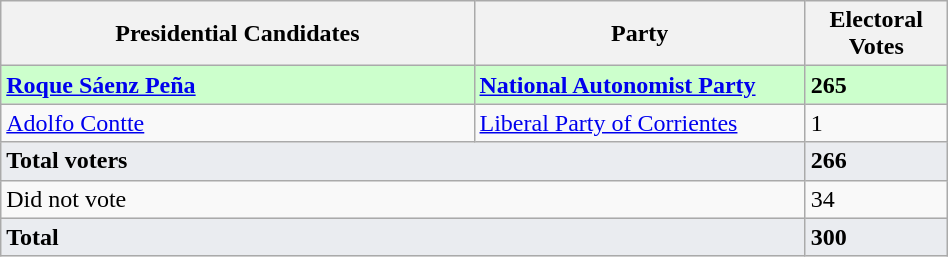<table class="wikitable" width="50%">
<tr>
<th width="50%">Presidential Candidates</th>
<th width="35%">Party</th>
<th width="15%">Electoral Votes</th>
</tr>
<tr style="background:#cfc;">
<td><strong><a href='#'>Roque Sáenz Peña</a></strong></td>
<td><strong><a href='#'>National Autonomist Party</a></strong></td>
<td><strong>265</strong></td>
</tr>
<tr>
<td><a href='#'>Adolfo Contte</a></td>
<td><a href='#'>Liberal Party of Corrientes</a></td>
<td>1</td>
</tr>
<tr style="background:#EAECF0;">
<td colspan=2><strong>Total voters</strong></td>
<td><strong>266</strong></td>
</tr>
<tr>
<td colspan=2>Did not vote</td>
<td>34</td>
</tr>
<tr style="background:#EAECF0;">
<td colspan=2><strong>Total</strong></td>
<td><strong>300</strong></td>
</tr>
</table>
